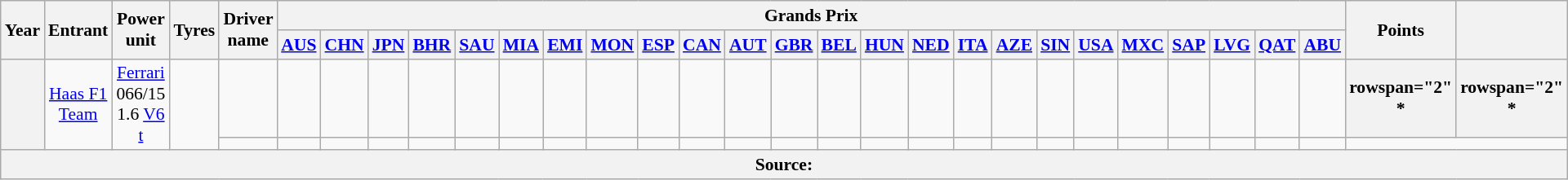<table class="wikitable" style="text-align:center; font-size:90%">
<tr>
<th rowspan="2">Year</th>
<th rowspan="2">Entrant</th>
<th rowspan="2">Power unit</th>
<th rowspan="2">Tyres</th>
<th rowspan="2">Driver name</th>
<th colspan="24">Grands Prix</th>
<th rowspan="2">Points</th>
<th rowspan="2"></th>
</tr>
<tr>
<th><a href='#'>AUS</a></th>
<th><a href='#'>CHN</a></th>
<th><a href='#'>JPN</a></th>
<th><a href='#'>BHR</a></th>
<th><a href='#'>SAU</a></th>
<th><a href='#'>MIA</a></th>
<th><a href='#'>EMI</a></th>
<th><a href='#'>MON</a></th>
<th><a href='#'>ESP</a></th>
<th><a href='#'>CAN</a></th>
<th><a href='#'>AUT</a></th>
<th><a href='#'>GBR</a></th>
<th><a href='#'>BEL</a></th>
<th><a href='#'>HUN</a></th>
<th><a href='#'>NED</a></th>
<th><a href='#'>ITA</a></th>
<th><a href='#'>AZE</a></th>
<th><a href='#'>SIN</a></th>
<th><a href='#'>USA</a></th>
<th><a href='#'>MXC</a></th>
<th><a href='#'>SAP</a></th>
<th><a href='#'>LVG</a></th>
<th><a href='#'>QAT</a></th>
<th><a href='#'>ABU</a></th>
</tr>
<tr>
<th rowspan="2"></th>
<td rowspan="2"><a href='#'>Haas F1 Team</a></td>
<td rowspan="2"><a href='#'>Ferrari</a> 066/15 1.6 <a href='#'>V6</a> <a href='#'>t</a></td>
<td rowspan="2"></td>
<td align=left></td>
<td></td>
<td></td>
<td></td>
<td></td>
<td></td>
<td></td>
<td></td>
<td></td>
<td></td>
<td></td>
<td></td>
<td></td>
<td></td>
<td></td>
<td></td>
<td></td>
<td></td>
<td></td>
<td></td>
<td></td>
<td></td>
<td></td>
<td></td>
<td></td>
<th>rowspan="2" *</th>
<th>rowspan="2" *</th>
</tr>
<tr>
<td align=left></td>
<td></td>
<td></td>
<td></td>
<td></td>
<td></td>
<td></td>
<td></td>
<td></td>
<td></td>
<td></td>
<td></td>
<td></td>
<td></td>
<td></td>
<td></td>
<td></td>
<td></td>
<td></td>
<td></td>
<td></td>
<td></td>
<td></td>
<td></td>
<td></td>
</tr>
<tr>
<th colspan="31">Source:</th>
</tr>
</table>
